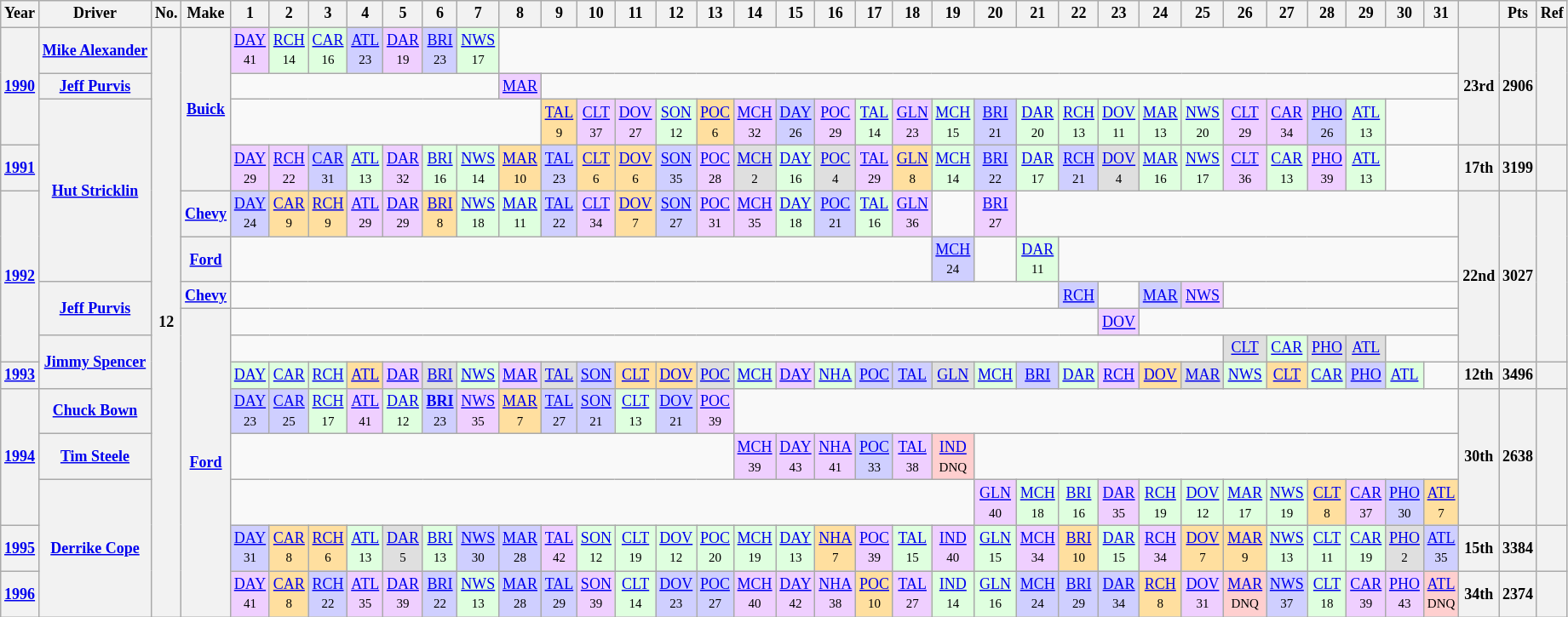<table class="wikitable" style="text-align:center; font-size:75%">
<tr>
<th>Year</th>
<th>Driver</th>
<th>No.</th>
<th>Make</th>
<th>1</th>
<th>2</th>
<th>3</th>
<th>4</th>
<th>5</th>
<th>6</th>
<th>7</th>
<th>8</th>
<th>9</th>
<th>10</th>
<th>11</th>
<th>12</th>
<th>13</th>
<th>14</th>
<th>15</th>
<th>16</th>
<th>17</th>
<th>18</th>
<th>19</th>
<th>20</th>
<th>21</th>
<th>22</th>
<th>23</th>
<th>24</th>
<th>25</th>
<th>26</th>
<th>27</th>
<th>28</th>
<th>29</th>
<th>30</th>
<th>31</th>
<th></th>
<th>Pts</th>
<th>Ref</th>
</tr>
<tr>
<th rowspan=3><a href='#'>1990</a></th>
<th><a href='#'>Mike Alexander</a></th>
<th rowspan=15>12</th>
<th rowspan=4><a href='#'>Buick</a></th>
<td style="background:#EFCFFF;"><a href='#'>DAY</a><br><small>41</small></td>
<td style="background:#DFFFDF;"><a href='#'>RCH</a><br><small>14</small></td>
<td style="background:#DFFFDF;"><a href='#'>CAR</a><br><small>16</small></td>
<td style="background:#CFCFFF;"><a href='#'>ATL</a><br><small>23</small></td>
<td style="background:#EFCFFF;"><a href='#'>DAR</a><br><small>19</small></td>
<td style="background:#CFCFFF;"><a href='#'>BRI</a><br><small>23</small></td>
<td style="background:#DFFFDF;"><a href='#'>NWS</a><br><small>17</small></td>
<td colspan=24></td>
<th rowspan=3>23rd</th>
<th rowspan=3>2906</th>
<th rowspan=3></th>
</tr>
<tr>
<th><a href='#'>Jeff Purvis</a></th>
<td colspan=7></td>
<td style="background:#EFCFFF;"><a href='#'>MAR</a><br></td>
<td colspan=23></td>
</tr>
<tr>
<th rowspan=4><a href='#'>Hut Stricklin</a></th>
<td colspan=8></td>
<td style="background:#FFDF9F;"><a href='#'>TAL</a><br><small>9</small></td>
<td style="background:#EFCFFF;"><a href='#'>CLT</a><br><small>37</small></td>
<td style="background:#EFCFFF;"><a href='#'>DOV</a><br><small>27</small></td>
<td style="background:#DFFFDF;"><a href='#'>SON</a><br><small>12</small></td>
<td style="background:#FFDF9F;"><a href='#'>POC</a><br><small>6</small></td>
<td style="background:#EFCFFF;"><a href='#'>MCH</a><br><small>32</small></td>
<td style="background:#CFCFFF;"><a href='#'>DAY</a><br><small>26</small></td>
<td style="background:#EFCFFF;"><a href='#'>POC</a><br><small>29</small></td>
<td style="background:#DFFFDF;"><a href='#'>TAL</a><br><small>14</small></td>
<td style="background:#EFCFFF;"><a href='#'>GLN</a><br><small>23</small></td>
<td style="background:#DFFFDF;"><a href='#'>MCH</a><br><small>15</small></td>
<td style="background:#CFCFFF;"><a href='#'>BRI</a><br><small>21</small></td>
<td style="background:#DFFFDF;"><a href='#'>DAR</a><br><small>20</small></td>
<td style="background:#DFFFDF;"><a href='#'>RCH</a><br><small>13</small></td>
<td style="background:#DFFFDF;"><a href='#'>DOV</a><br><small>11</small></td>
<td style="background:#DFFFDF;"><a href='#'>MAR</a><br><small>13</small></td>
<td style="background:#DFFFDF;"><a href='#'>NWS</a><br><small>20</small></td>
<td style="background:#EFCFFF;"><a href='#'>CLT</a><br><small>29</small></td>
<td style="background:#EFCFFF;"><a href='#'>CAR</a><br><small>34</small></td>
<td style="background:#CFCFFF;"><a href='#'>PHO</a><br><small>26</small></td>
<td style="background:#DFFFDF;"><a href='#'>ATL</a><br><small>13</small></td>
<td colspan=2></td>
</tr>
<tr>
<th><a href='#'>1991</a></th>
<td style="background:#EFCFFF;"><a href='#'>DAY</a><br><small>29</small></td>
<td style="background:#EFCFFF;"><a href='#'>RCH</a><br><small>22</small></td>
<td style="background:#CFCFFF;"><a href='#'>CAR</a><br><small>31</small></td>
<td style="background:#DFFFDF;"><a href='#'>ATL</a><br><small>13</small></td>
<td style="background:#EFCFFF;"><a href='#'>DAR</a><br><small>32</small></td>
<td style="background:#DFFFDF;"><a href='#'>BRI</a><br><small>16</small></td>
<td style="background:#DFFFDF;"><a href='#'>NWS</a><br><small>14</small></td>
<td style="background:#FFDF9F;"><a href='#'>MAR</a><br><small>10</small></td>
<td style="background:#CFCFFF;"><a href='#'>TAL</a><br><small>23</small></td>
<td style="background:#FFDF9F;"><a href='#'>CLT</a><br><small>6</small></td>
<td style="background:#FFDF9F;"><a href='#'>DOV</a><br><small>6</small></td>
<td style="background:#CFCFFF;"><a href='#'>SON</a><br><small>35</small></td>
<td style="background:#EFCFFF;"><a href='#'>POC</a><br><small>28</small></td>
<td style="background:#DFDFDF;"><a href='#'>MCH</a><br><small>2</small></td>
<td style="background:#DFFFDF;"><a href='#'>DAY</a><br><small>16</small></td>
<td style="background:#DFDFDF;"><a href='#'>POC</a><br><small>4</small></td>
<td style="background:#EFCFFF;"><a href='#'>TAL</a><br><small>29</small></td>
<td style="background:#FFDF9F;"><a href='#'>GLN</a><br><small>8</small></td>
<td style="background:#DFFFDF;"><a href='#'>MCH</a><br><small>14</small></td>
<td style="background:#CFCFFF;"><a href='#'>BRI</a><br><small>22</small></td>
<td style="background:#DFFFDF;"><a href='#'>DAR</a><br><small>17</small></td>
<td style="background:#CFCFFF;"><a href='#'>RCH</a><br><small>21</small></td>
<td style="background:#DFDFDF;"><a href='#'>DOV</a><br><small>4</small></td>
<td style="background:#DFFFDF;"><a href='#'>MAR</a><br><small>16</small></td>
<td style="background:#DFFFDF;"><a href='#'>NWS</a><br><small>17</small></td>
<td style="background:#EFCFFF;"><a href='#'>CLT</a><br><small>36</small></td>
<td style="background:#DFFFDF;"><a href='#'>CAR</a><br><small>13</small></td>
<td style="background:#EFCFFF;"><a href='#'>PHO</a><br><small>39</small></td>
<td style="background:#DFFFDF;"><a href='#'>ATL</a><br><small>13</small></td>
<td colspan=2></td>
<th>17th</th>
<th>3199</th>
<th></th>
</tr>
<tr>
<th rowspan=5><a href='#'>1992</a></th>
<th><a href='#'>Chevy</a></th>
<td style="background:#CFCFFF;"><a href='#'>DAY</a><br><small>24</small></td>
<td style="background:#FFDF9F;"><a href='#'>CAR</a><br><small>9</small></td>
<td style="background:#FFDF9F;"><a href='#'>RCH</a><br><small>9</small></td>
<td style="background:#EFCFFF;"><a href='#'>ATL</a><br><small>29</small></td>
<td style="background:#EFCFFF;"><a href='#'>DAR</a><br><small>29</small></td>
<td style="background:#FFDF9F;"><a href='#'>BRI</a><br><small>8</small></td>
<td style="background:#DFFFDF;"><a href='#'>NWS</a><br><small>18</small></td>
<td style="background:#DFFFDF;"><a href='#'>MAR</a><br><small>11</small></td>
<td style="background:#CFCFFF;"><a href='#'>TAL</a><br><small>22</small></td>
<td style="background:#EFCFFF;"><a href='#'>CLT</a><br><small>34</small></td>
<td style="background:#FFDF9F;"><a href='#'>DOV</a><br><small>7</small></td>
<td style="background:#CFCFFF;"><a href='#'>SON</a><br><small>27</small></td>
<td style="background:#EFCFFF;"><a href='#'>POC</a><br><small>31</small></td>
<td style="background:#EFCFFF;"><a href='#'>MCH</a><br><small>35</small></td>
<td style="background:#DFFFDF;"><a href='#'>DAY</a><br><small>18</small></td>
<td style="background:#CFCFFF;"><a href='#'>POC</a><br><small>21</small></td>
<td style="background:#DFFFDF;"><a href='#'>TAL</a><br><small>16</small></td>
<td style="background:#EFCFFF;"><a href='#'>GLN</a><br><small>36</small></td>
<td></td>
<td style="background:#EFCFFF;"><a href='#'>BRI</a><br><small>27</small></td>
<td colspan=11></td>
<th rowspan=5>22nd</th>
<th rowspan=5>3027</th>
<th rowspan=5></th>
</tr>
<tr>
<th><a href='#'>Ford</a></th>
<td colspan=18></td>
<td style="background:#CFCFFF;"><a href='#'>MCH</a><br><small>24</small></td>
<td></td>
<td style="background:#DFFFDF;"><a href='#'>DAR</a><br><small>11</small></td>
<td colspan=10></td>
</tr>
<tr>
<th rowspan=2><a href='#'>Jeff Purvis</a></th>
<th><a href='#'>Chevy</a></th>
<td colspan=21></td>
<td style="background:#CFCFFF;"><a href='#'>RCH</a><br></td>
<td></td>
<td style="background:#CFCFFF;"><a href='#'>MAR</a><br></td>
<td style="background:#EFCFFF;"><a href='#'>NWS</a><br></td>
<td colspan=6></td>
</tr>
<tr>
<th rowspan=8><a href='#'>Ford</a></th>
<td colspan=22></td>
<td style="background:#EFCFFF;"><a href='#'>DOV</a><br></td>
<td colspan=8></td>
</tr>
<tr>
<th rowspan=2><a href='#'>Jimmy Spencer</a></th>
<td colspan=25></td>
<td style="background:#DFDFDF;"><a href='#'>CLT</a><br></td>
<td style="background:#DFFFDF;"><a href='#'>CAR</a><br></td>
<td style="background:#DFDFDF;"><a href='#'>PHO</a><br></td>
<td style="background:#DFDFDF;"><a href='#'>ATL</a><br></td>
<td colspan=2></td>
</tr>
<tr>
<th><a href='#'>1993</a></th>
<td style="background:#DFFFDF;"><a href='#'>DAY</a><br></td>
<td style="background:#DFFFDF;"><a href='#'>CAR</a><br></td>
<td style="background:#DFFFDF;"><a href='#'>RCH</a><br></td>
<td style="background:#FFDF9F;"><a href='#'>ATL</a><br></td>
<td style="background:#EFCFFF;"><a href='#'>DAR</a><br></td>
<td style="background:#DFDFDF;"><a href='#'>BRI</a><br></td>
<td style="background:#DFFFDF;"><a href='#'>NWS</a><br></td>
<td style="background:#EFCFFF;"><a href='#'>MAR</a><br></td>
<td style="background:#DFDFDF;"><a href='#'>TAL</a><br></td>
<td style="background:#CFCFFF;"><a href='#'>SON</a><br></td>
<td style="background:#FFDF9F;"><a href='#'>CLT</a><br></td>
<td style="background:#FFDF9F;"><a href='#'>DOV</a><br></td>
<td style="background:#DFDFDF;"><a href='#'>POC</a><br></td>
<td style="background:#DFFFDF;"><a href='#'>MCH</a><br></td>
<td style="background:#EFCFFF;"><a href='#'>DAY</a><br></td>
<td style="background:#DFFFDF;"><a href='#'>NHA</a><br></td>
<td style="background:#CFCFFF;"><a href='#'>POC</a><br></td>
<td style="background:#CFCFFF;"><a href='#'>TAL</a><br></td>
<td style="background:#DFDFDF;"><a href='#'>GLN</a><br></td>
<td style="background:#DFFFDF;"><a href='#'>MCH</a><br></td>
<td style="background:#CFCFFF;"><a href='#'>BRI</a><br></td>
<td style="background:#DFFFDF;"><a href='#'>DAR</a><br></td>
<td style="background:#EFCFFF;"><a href='#'>RCH</a><br></td>
<td style="background:#FFDF9F;"><a href='#'>DOV</a><br></td>
<td style="background:#DFDFDF;"><a href='#'>MAR</a><br></td>
<td style="background:#DFFFDF;"><a href='#'>NWS</a><br></td>
<td style="background:#FFDF9F;"><a href='#'>CLT</a><br></td>
<td style="background:#DFFFDF;"><a href='#'>CAR</a><br></td>
<td style="background:#CFCFFF;"><a href='#'>PHO</a><br></td>
<td style="background:#DFFFDF;"><a href='#'>ATL</a><br></td>
<td></td>
<th>12th</th>
<th>3496</th>
<th></th>
</tr>
<tr>
<th rowspan=3><a href='#'>1994</a></th>
<th><a href='#'>Chuck Bown</a></th>
<td style="background:#CFCFFF;"><a href='#'>DAY</a><br><small>23</small></td>
<td style="background:#CFCFFF;"><a href='#'>CAR</a><br><small>25</small></td>
<td style="background:#DFFFDF;"><a href='#'>RCH</a><br><small>17</small></td>
<td style="background:#EFCFFF;"><a href='#'>ATL</a><br><small>41</small></td>
<td style="background:#DFFFDF;"><a href='#'>DAR</a><br><small>12</small></td>
<td style="background:#CFCFFF;"><strong><a href='#'>BRI</a></strong><br><small>23</small></td>
<td style="background:#EFCFFF;"><a href='#'>NWS</a><br><small>35</small></td>
<td style="background:#FFDF9F;"><a href='#'>MAR</a><br><small>7</small></td>
<td style="background:#CFCFFF;"><a href='#'>TAL</a><br><small>27</small></td>
<td style="background:#CFCFFF;"><a href='#'>SON</a><br><small>21</small></td>
<td style="background:#DFFFDF;"><a href='#'>CLT</a><br><small>13</small></td>
<td style="background:#CFCFFF;"><a href='#'>DOV</a><br><small>21</small></td>
<td style="background:#EFCFFF;"><a href='#'>POC</a><br><small>39</small></td>
<td colspan=18></td>
<th rowspan=3>30th</th>
<th rowspan=3>2638</th>
<th rowspan=3></th>
</tr>
<tr>
<th><a href='#'>Tim Steele</a></th>
<td colspan=13></td>
<td style="background:#EFCFFF;"><a href='#'>MCH</a><br><small>39</small></td>
<td style="background:#EFCFFF;"><a href='#'>DAY</a><br><small>43</small></td>
<td style="background:#EFCFFF;"><a href='#'>NHA</a><br><small>41</small></td>
<td style="background:#CFCFFF;"><a href='#'>POC</a><br><small>33</small></td>
<td style="background:#EFCFFF;"><a href='#'>TAL</a><br><small>38</small></td>
<td style="background:#FFCFCF;"><a href='#'>IND</a><br><small>DNQ</small></td>
<td colspan=12></td>
</tr>
<tr>
<th rowspan=3><a href='#'>Derrike Cope</a></th>
<td colspan=19></td>
<td style="background:#EFCFFF;"><a href='#'>GLN</a><br><small>40</small></td>
<td style="background:#DFFFDF;"><a href='#'>MCH</a><br><small>18</small></td>
<td style="background:#DFFFDF;"><a href='#'>BRI</a><br><small>16</small></td>
<td style="background:#EFCFFF;"><a href='#'>DAR</a><br><small>35</small></td>
<td style="background:#DFFFDF;"><a href='#'>RCH</a><br><small>19</small></td>
<td style="background:#DFFFDF;"><a href='#'>DOV</a><br><small>12</small></td>
<td style="background:#DFFFDF;"><a href='#'>MAR</a><br><small>17</small></td>
<td style="background:#DFFFDF;"><a href='#'>NWS</a><br><small>19</small></td>
<td style="background:#FFDF9F;"><a href='#'>CLT</a><br><small>8</small></td>
<td style="background:#EFCFFF;"><a href='#'>CAR</a><br><small>37</small></td>
<td style="background:#CFCFFF;"><a href='#'>PHO</a><br><small>30</small></td>
<td style="background:#FFDF9F;"><a href='#'>ATL</a><br><small>7</small></td>
</tr>
<tr>
<th><a href='#'>1995</a></th>
<td style="background:#CFCFFF;"><a href='#'>DAY</a><br><small>31</small></td>
<td style="background:#FFDF9F;"><a href='#'>CAR</a><br><small>8</small></td>
<td style="background:#FFDF9F;"><a href='#'>RCH</a><br><small>6</small></td>
<td style="background:#DFFFDF;"><a href='#'>ATL</a><br><small>13</small></td>
<td style="background:#DFDFDF;"><a href='#'>DAR</a><br><small>5</small></td>
<td style="background:#DFFFDF;"><a href='#'>BRI</a><br><small>13</small></td>
<td style="background:#CFCFFF;"><a href='#'>NWS</a><br><small>30</small></td>
<td style="background:#CFCFFF;"><a href='#'>MAR</a><br><small>28</small></td>
<td style="background:#EFCFFF;"><a href='#'>TAL</a><br><small>42</small></td>
<td style="background:#DFFFDF;"><a href='#'>SON</a><br><small>12</small></td>
<td style="background:#DFFFDF;"><a href='#'>CLT</a><br><small>19</small></td>
<td style="background:#DFFFDF;"><a href='#'>DOV</a><br><small>12</small></td>
<td style="background:#DFFFDF;"><a href='#'>POC</a><br><small>20</small></td>
<td style="background:#DFFFDF;"><a href='#'>MCH</a><br><small>19</small></td>
<td style="background:#DFFFDF;"><a href='#'>DAY</a><br><small>13</small></td>
<td style="background:#FFDF9F;"><a href='#'>NHA</a><br><small>7</small></td>
<td style="background:#EFCFFF;"><a href='#'>POC</a><br><small>39</small></td>
<td style="background:#DFFFDF;"><a href='#'>TAL</a><br><small>15</small></td>
<td style="background:#EFCFFF;"><a href='#'>IND</a><br><small>40</small></td>
<td style="background:#DFFFDF;"><a href='#'>GLN</a><br><small>15</small></td>
<td style="background:#EFCFFF;"><a href='#'>MCH</a><br><small>34</small></td>
<td style="background:#FFDF9F;"><a href='#'>BRI</a><br><small>10</small></td>
<td style="background:#DFFFDF;"><a href='#'>DAR</a><br><small>15</small></td>
<td style="background:#EFCFFF;"><a href='#'>RCH</a><br><small>34</small></td>
<td style="background:#FFDF9F;"><a href='#'>DOV</a><br><small>7</small></td>
<td style="background:#FFDF9F;"><a href='#'>MAR</a><br><small>9</small></td>
<td style="background:#DFFFDF;"><a href='#'>NWS</a><br><small>13</small></td>
<td style="background:#DFFFDF;"><a href='#'>CLT</a><br><small>11</small></td>
<td style="background:#DFFFDF;"><a href='#'>CAR</a><br><small>19</small></td>
<td style="background:#DFDFDF;"><a href='#'>PHO</a><br><small>2</small></td>
<td style="background:#CFCFFF;"><a href='#'>ATL</a><br><small>35</small></td>
<th>15th</th>
<th>3384</th>
<th></th>
</tr>
<tr>
<th><a href='#'>1996</a></th>
<td style="background:#EFCFFF;"><a href='#'>DAY</a><br><small>41</small></td>
<td style="background:#FFDF9F;"><a href='#'>CAR</a><br><small>8</small></td>
<td style="background:#CFCFFF;"><a href='#'>RCH</a><br><small>22</small></td>
<td style="background:#EFCFFF;"><a href='#'>ATL</a><br><small>35</small></td>
<td style="background:#EFCFFF;"><a href='#'>DAR</a><br><small>39</small></td>
<td style="background:#CFCFFF;"><a href='#'>BRI</a><br><small>22</small></td>
<td style="background:#DFFFDF;"><a href='#'>NWS</a><br><small>13</small></td>
<td style="background:#CFCFFF;"><a href='#'>MAR</a><br><small>28</small></td>
<td style="background:#CFCFFF;"><a href='#'>TAL</a><br><small>29</small></td>
<td style="background:#EFCFFF;"><a href='#'>SON</a><br><small>39</small></td>
<td style="background:#DFFFDF;"><a href='#'>CLT</a><br><small>14</small></td>
<td style="background:#CFCFFF;"><a href='#'>DOV</a><br><small>23</small></td>
<td style="background:#CFCFFF;"><a href='#'>POC</a><br><small>27</small></td>
<td style="background:#EFCFFF;"><a href='#'>MCH</a><br><small>40</small></td>
<td style="background:#EFCFFF;"><a href='#'>DAY</a><br><small>42</small></td>
<td style="background:#EFCFFF;"><a href='#'>NHA</a><br><small>38</small></td>
<td style="background:#FFDF9F;"><a href='#'>POC</a><br><small>10</small></td>
<td style="background:#EFCFFF;"><a href='#'>TAL</a><br><small>27</small></td>
<td style="background:#DFFFDF;"><a href='#'>IND</a><br><small>14</small></td>
<td style="background:#DFFFDF;"><a href='#'>GLN</a><br><small>16</small></td>
<td style="background:#CFCFFF;"><a href='#'>MCH</a><br><small>24</small></td>
<td style="background:#CFCFFF;"><a href='#'>BRI</a><br><small>29</small></td>
<td style="background:#CFCFFF;"><a href='#'>DAR</a><br><small>34</small></td>
<td style="background:#FFDF9F;"><a href='#'>RCH</a><br><small>8</small></td>
<td style="background:#EFCFFF;"><a href='#'>DOV</a><br><small>31</small></td>
<td style="background:#FFCFCF;"><a href='#'>MAR</a><br><small>DNQ</small></td>
<td style="background:#CFCFFF;"><a href='#'>NWS</a><br><small>37</small></td>
<td style="background:#DFFFDF;"><a href='#'>CLT</a><br><small>18</small></td>
<td style="background:#EFCFFF;"><a href='#'>CAR</a><br><small>39</small></td>
<td style="background:#EFCFFF;"><a href='#'>PHO</a><br><small>43</small></td>
<td style="background:#FFCFCF;"><a href='#'>ATL</a><br><small>DNQ</small></td>
<th>34th</th>
<th>2374</th>
<th></th>
</tr>
</table>
